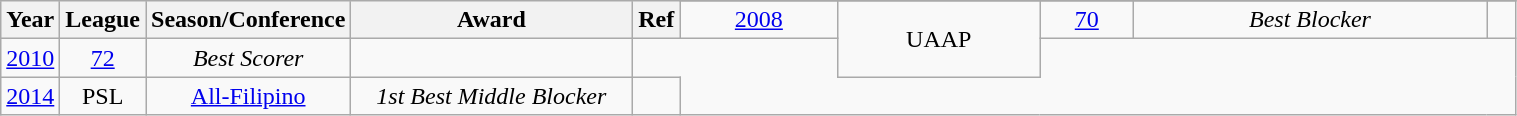<table class="wikitable sortable" style="text-align:center" width="80%">
<tr>
<th style="width:5px;" rowspan="2">Year</th>
<th style="width:25px;" rowspan="2">League</th>
<th style="width:100px;" rowspan="2">Season/Conference</th>
<th style="width:180px;" rowspan="2">Award</th>
<th style="width:25px;" rowspan="2">Ref</th>
</tr>
<tr>
<td><a href='#'>2008</a></td>
<td rowspan=2>UAAP</td>
<td><a href='#'>70</a></td>
<td rowspan=1><em>Best Blocker</em></td>
<td></td>
</tr>
<tr>
<td><a href='#'>2010</a></td>
<td><a href='#'>72</a></td>
<td rowspan=1><em>Best Scorer</em></td>
<td></td>
</tr>
<tr>
<td><a href='#'>2014</a></td>
<td>PSL</td>
<td><a href='#'>All-Filipino</a></td>
<td><em>1st Best Middle Blocker</em></td>
<td></td>
</tr>
</table>
